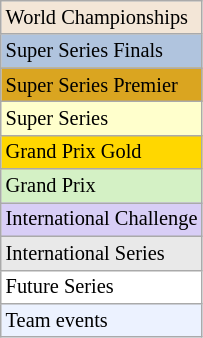<table class=wikitable style="font-size:85%">
<tr style="background:#F3E6D7;">
<td>World Championships</td>
</tr>
<tr style="background:#B0C4DE;">
<td>Super Series Finals</td>
</tr>
<tr style="background:#DAA520;">
<td>Super Series Premier</td>
</tr>
<tr style="background:#ffffcc;">
<td>Super Series</td>
</tr>
<tr style="background:#FFD700;">
<td>Grand Prix Gold</td>
</tr>
<tr style="background:#D4F1C5;">
<td>Grand Prix</td>
</tr>
<tr style="background:#d8cef6;">
<td>International Challenge</td>
</tr>
<tr style="background:#E9E9E9;">
<td>International Series</td>
</tr>
<tr style="background:#ffffff;">
<td>Future Series</td>
</tr>
<tr style="background:#ECF2FF;">
<td>Team events</td>
</tr>
</table>
